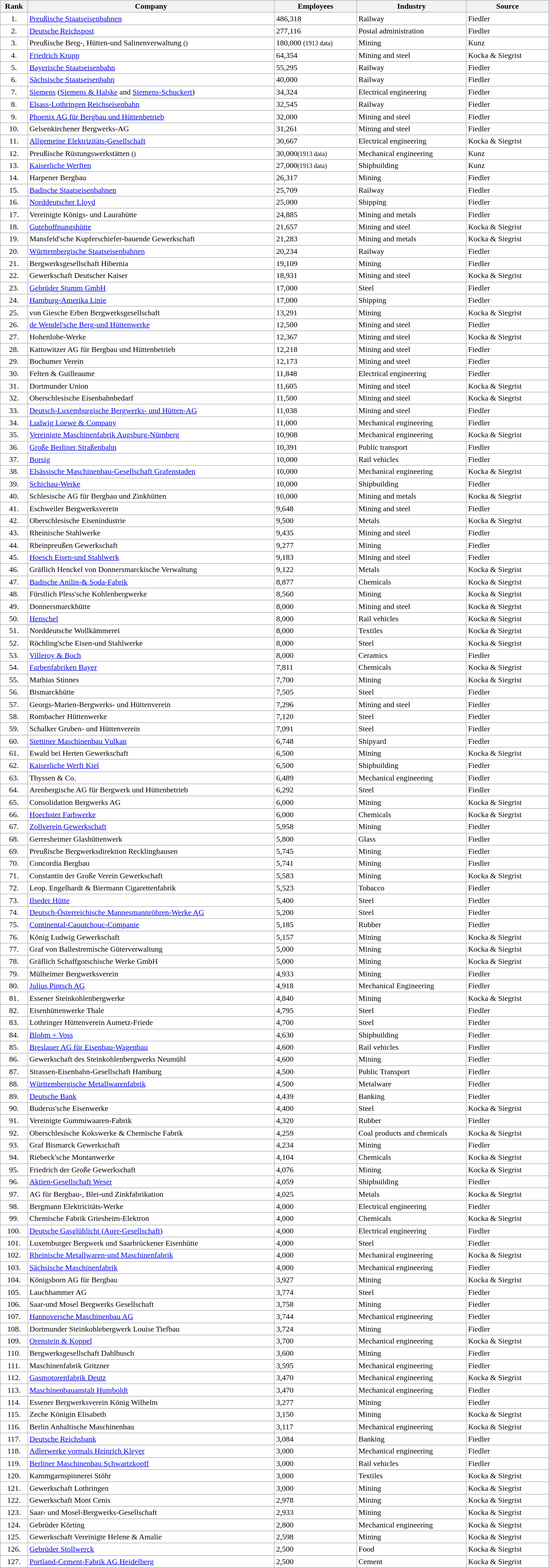<table class="wikitable sortable" width="90%" style="background:#ffffff;">
<tr>
<th width="5%">Rank</th>
<th width="45%">Company</th>
<th width="15%">Employees</th>
<th width="20%">Industry</th>
<th width="15%">Source</th>
</tr>
<tr>
<td align="center">1.</td>
<td><a href='#'>Preußische Staatseisenbahnen</a></td>
<td>486,318</td>
<td>Railway</td>
<td>Fiedler</td>
</tr>
<tr>
<td align="center">2.</td>
<td><a href='#'>Deutsche Reichspost</a></td>
<td>277,116</td>
<td>Postal administration</td>
<td>Fiedler</td>
</tr>
<tr>
<td align="center">3.</td>
<td>Preußische Berg-, Hütten-und Salinenverwaltung <small>()</small></td>
<td>180,000 <small>(1913 data)</small></td>
<td>Mining</td>
<td>Kunz</td>
</tr>
<tr>
<td align="center">4.</td>
<td><a href='#'>Friedrich Krupp</a></td>
<td>64,354</td>
<td>Mining and steel</td>
<td>Kocka & Siegrist</td>
</tr>
<tr>
<td align="center">5.</td>
<td><a href='#'>Bayerische Staatseisenbahn</a></td>
<td>55,295</td>
<td>Railway</td>
<td>Fiedler</td>
</tr>
<tr>
<td align="center">6.</td>
<td><a href='#'>Sächsische Staatseisenbahn</a></td>
<td>40,000</td>
<td>Railway</td>
<td>Fiedler</td>
</tr>
<tr>
<td align="center">7.</td>
<td><a href='#'>Siemens</a> (<a href='#'>Siemens & Halske</a> and <a href='#'>Siemens-Schuckert</a>)</td>
<td>34,324</td>
<td>Electrical engineering</td>
<td>Fiedler</td>
</tr>
<tr>
<td align="center">8.</td>
<td><a href='#'>Elsass-Lothringen Reichseisenbahn</a></td>
<td>32,545</td>
<td>Railway</td>
<td>Fiedler</td>
</tr>
<tr>
<td align="center">9.</td>
<td><a href='#'>Phoenix AG für Bergbau und Hüttenbetrieb</a></td>
<td>32,000</td>
<td>Mining and steel</td>
<td>Fiedler</td>
</tr>
<tr>
<td align="center">10.</td>
<td>Gelsenkirchener Bergwerks-AG</td>
<td>31,261</td>
<td>Mining and steel</td>
<td>Fiedler</td>
</tr>
<tr>
<td align="center">11.</td>
<td><a href='#'>Allgemeine Elektrizitäts-Gesellschaft</a></td>
<td>30,667</td>
<td>Electrical engineering</td>
<td>Kocka & Siegrist</td>
</tr>
<tr>
<td align="center">12.</td>
<td>Preußische Rüstungswerkstätten <small>()</small></td>
<td>30,000<small>(1913 data)</small></td>
<td>Mechanical engineering</td>
<td>Kunz</td>
</tr>
<tr>
<td align="center">13.</td>
<td><a href='#'>Kaiserliche Werften</a></td>
<td>27,000<small>(1913 data)</small></td>
<td>Shipbuilding</td>
<td>Kunz</td>
</tr>
<tr>
<td align="center">14.</td>
<td>Harpener Bergbau</td>
<td>26,317</td>
<td>Mining</td>
<td>Fiedler</td>
</tr>
<tr>
<td align="center">15.</td>
<td><a href='#'>Badische Staatseisenbahnen</a></td>
<td>25,709</td>
<td>Railway</td>
<td>Fiedler</td>
</tr>
<tr>
<td align="center">16.</td>
<td><a href='#'>Norddeutscher Lloyd</a></td>
<td>25,000</td>
<td>Shipping</td>
<td>Fiedler</td>
</tr>
<tr>
<td align="center">17.</td>
<td>Vereinigte Königs- und Laurahütte</td>
<td>24,885</td>
<td>Mining and metals</td>
<td>Fiedler</td>
</tr>
<tr>
<td align="center">18.</td>
<td><a href='#'>Gutehoffnungshütte</a></td>
<td>21,657</td>
<td>Mining and steel</td>
<td>Kocka & Siegrist</td>
</tr>
<tr>
<td align="center">19.</td>
<td>Mansfeld'sche Kupferschiefer-bauende Gewerkschaft</td>
<td>21,283</td>
<td>Mining and metals</td>
<td>Kocka & Siegrist</td>
</tr>
<tr>
<td align="center">20.</td>
<td><a href='#'>Württembergische Staatseisenbahnen</a></td>
<td>20,234</td>
<td>Railway</td>
<td>Fiedler</td>
</tr>
<tr>
<td align="center">21.</td>
<td>Bergwerksgesellschaft Hibernia</td>
<td>19,109</td>
<td>Mining</td>
<td>Fiedler</td>
</tr>
<tr>
<td align="center">22.</td>
<td>Gewerkschaft Deutscher Kaiser</td>
<td>18,931</td>
<td>Mining and steel</td>
<td>Kocka & Siegrist</td>
</tr>
<tr>
<td align="center">23.</td>
<td><a href='#'>Gebrüder Stumm GmbH</a></td>
<td>17,000</td>
<td>Steel</td>
<td>Fiedler</td>
</tr>
<tr>
<td align="center">24.</td>
<td><a href='#'>Hamburg-Amerika Linie</a></td>
<td>17,000</td>
<td>Shipping</td>
<td>Fiedler</td>
</tr>
<tr>
<td align="center">25.</td>
<td>von Giesche Erben Bergwerksgesellschaft</td>
<td>13,291</td>
<td>Mining</td>
<td>Kocka & Siegrist</td>
</tr>
<tr>
<td align="center">26.</td>
<td><a href='#'>de Wendel'sche Berg-und Hüttenwerke</a></td>
<td>12,500</td>
<td>Mining and steel</td>
<td>Fiedler</td>
</tr>
<tr>
<td align="center">27.</td>
<td>Hohenlohe-Werke</td>
<td>12,367</td>
<td>Mining and steel</td>
<td>Kocka & Siegrist</td>
</tr>
<tr>
<td align="center">28.</td>
<td>Kattowitzer AG für Bergbau und Hüttenbetrieb</td>
<td>12,218</td>
<td>Mining and steel</td>
<td>Fiedler</td>
</tr>
<tr>
<td align="center">29.</td>
<td>Bochumer Verein</td>
<td>12,173</td>
<td>Mining and steel</td>
<td>Fiedler</td>
</tr>
<tr>
<td align="center">30.</td>
<td>Felten & Guilleaume</td>
<td>11,848</td>
<td>Electrical engineering</td>
<td>Fiedler</td>
</tr>
<tr>
<td align="center">31.</td>
<td>Dortmunder Union</td>
<td>11,605</td>
<td>Mining and steel</td>
<td>Kocka & Siegrist</td>
</tr>
<tr>
<td align="center">32.</td>
<td>Oberschlesische Eisenbahnbedarf</td>
<td>11,500</td>
<td>Mining and steel</td>
<td>Kocka & Siegrist</td>
</tr>
<tr>
<td align="center">33.</td>
<td><a href='#'>Deutsch-Luxemburgische Bergwerks- und Hütten-AG</a></td>
<td>11,038</td>
<td>Mining and steel</td>
<td>Fiedler</td>
</tr>
<tr>
<td align="center">34.</td>
<td><a href='#'>Ludwig Loewe & Company</a></td>
<td>11,000</td>
<td>Mechanical engineering</td>
<td>Fiedler</td>
</tr>
<tr>
<td align="center">35.</td>
<td><a href='#'>Vereinigte Maschinenfabrik Augsburg-Nürnberg</a></td>
<td>10,908</td>
<td>Mechanical engineering</td>
<td>Kocka & Siegrist</td>
</tr>
<tr>
<td align="center">36.</td>
<td><a href='#'>Große Berliner Straßenbahn</a></td>
<td>10,391</td>
<td>Public transport</td>
<td>Fiedler</td>
</tr>
<tr>
<td align="center">37.</td>
<td><a href='#'>Borsig</a></td>
<td>10,000</td>
<td>Rail vehicles</td>
<td>Fiedler</td>
</tr>
<tr>
<td align="center">38.</td>
<td><a href='#'>Elsässische Maschinenbau-Gesellschaft Grafenstaden</a></td>
<td>10,000</td>
<td>Mechanical engineering</td>
<td>Kocka & Siegrist</td>
</tr>
<tr>
<td align="center">39.</td>
<td><a href='#'>Schichau-Werke</a></td>
<td>10,000</td>
<td>Shipbuilding</td>
<td>Fiedler</td>
</tr>
<tr>
<td align="center">40.</td>
<td>Schlesische AG für Bergbau und Zinkhütten</td>
<td>10,000</td>
<td>Mining and metals</td>
<td>Kocka & Siegrist</td>
</tr>
<tr>
<td align="center">41.</td>
<td>Eschweiler Bergwerksverein</td>
<td>9,648</td>
<td>Mining and steel</td>
<td>Fiedler</td>
</tr>
<tr>
<td align="center">42.</td>
<td>Oberschlesische Eisenindustrie</td>
<td>9,500</td>
<td>Metals</td>
<td>Kocka & Siegrist</td>
</tr>
<tr>
<td align="center">43.</td>
<td>Rheinische Stahlwerke</td>
<td>9,435</td>
<td>Mining and steel</td>
<td>Fiedler</td>
</tr>
<tr>
<td align="center">44.</td>
<td>Rheinpreußen Gewerkschaft</td>
<td>9,277</td>
<td>Mining</td>
<td>Fiedler</td>
</tr>
<tr>
<td align="center">45.</td>
<td><a href='#'>Hoesch Eisen-und Stahlwerk</a></td>
<td>9,183</td>
<td>Mining and steel</td>
<td>Fiedler</td>
</tr>
<tr>
<td align="center">46.</td>
<td>Gräflich Henckel von Donnersmarckische Verwaltung</td>
<td>9,122</td>
<td>Metals</td>
<td>Kocka & Siegrist</td>
</tr>
<tr>
<td align="center">47.</td>
<td><a href='#'>Badische Anilin-& Soda-Fabrik</a></td>
<td>8,877</td>
<td>Chemicals</td>
<td>Kocka & Siegrist</td>
</tr>
<tr>
<td align="center">48.</td>
<td>Fürstlich Pless'sche Kohlenbergwerke</td>
<td>8,560</td>
<td>Mining</td>
<td>Kocka & Siegrist</td>
</tr>
<tr>
<td align="center">49.</td>
<td>Donnersmarckhütte</td>
<td>8,000</td>
<td>Mining and steel</td>
<td>Kocka & Siegrist</td>
</tr>
<tr>
<td align="center">50.</td>
<td><a href='#'>Henschel</a></td>
<td>8,000</td>
<td>Rail vehicles</td>
<td>Kocka & Siegrist</td>
</tr>
<tr>
<td align="center">51.</td>
<td>Norddeutsche Wollkämmerei</td>
<td>8,000</td>
<td>Textiles</td>
<td>Kocka & Siegrist</td>
</tr>
<tr>
<td align="center">52.</td>
<td>Röchling'sche Eisen-und Stahlwerke</td>
<td>8,000</td>
<td>Steel</td>
<td>Kocka & Siegrist</td>
</tr>
<tr>
<td align="center">53.</td>
<td><a href='#'>Villeroy & Boch</a></td>
<td>8,000</td>
<td>Ceramics</td>
<td>Fiedler</td>
</tr>
<tr>
<td align="center">54.</td>
<td><a href='#'>Farbenfabriken Bayer</a></td>
<td>7,811</td>
<td>Chemicals</td>
<td>Kocka & Siegrist</td>
</tr>
<tr>
<td align="center">55.</td>
<td>Mathias Stinnes</td>
<td>7,700</td>
<td>Mining</td>
<td>Kocka & Siegrist</td>
</tr>
<tr>
<td align="center">56.</td>
<td>Bismarckhütte</td>
<td>7,505</td>
<td>Steel</td>
<td>Fiedler</td>
</tr>
<tr>
<td align="center">57.</td>
<td>Georgs-Marien-Bergwerks- und Hüttenverein</td>
<td>7,296</td>
<td>Mining and steel</td>
<td>Fiedler</td>
</tr>
<tr>
<td align="center">58.</td>
<td>Rombacher Hüttenwerke</td>
<td>7,120</td>
<td>Steel</td>
<td>Fiedler</td>
</tr>
<tr>
<td align="center">59.</td>
<td>Schalker Gruben- und Hüttenverein</td>
<td>7,091</td>
<td>Steel</td>
<td>Fiedler</td>
</tr>
<tr>
<td align="center">60.</td>
<td><a href='#'>Stettiner Maschinenbau Vulkan</a></td>
<td>6,748</td>
<td>Shipyard</td>
<td>Fiedler</td>
</tr>
<tr>
<td align="center">61.</td>
<td>Ewald bei Herten Gewerkschaft</td>
<td>6,500</td>
<td>Mining</td>
<td>Kocka & Siegrist</td>
</tr>
<tr>
<td align="center">62.</td>
<td><a href='#'>Kaiserliche Werft Kiel</a></td>
<td>6,500</td>
<td>Shipbuilding</td>
<td>Fiedler</td>
</tr>
<tr>
<td align="center">63.</td>
<td>Thyssen & Co.</td>
<td>6,489</td>
<td>Mechanical engineering</td>
<td>Fiedler</td>
</tr>
<tr>
<td align="center">64.</td>
<td>Arenbergische AG für Bergwerk und Hüttenbetrieb</td>
<td>6,292</td>
<td>Steel</td>
<td>Fiedler</td>
</tr>
<tr>
<td align="center">65.</td>
<td>Consolidation Bergwerks AG</td>
<td>6,000</td>
<td>Mining</td>
<td>Kocka & Siegrist</td>
</tr>
<tr>
<td align="center">66.</td>
<td><a href='#'>Hoechster Farbwerke</a></td>
<td>6,000</td>
<td>Chemicals</td>
<td>Kocka & Siegrist</td>
</tr>
<tr>
<td align="center">67.</td>
<td><a href='#'>Zollverein Gewerkschaft</a></td>
<td>5,958</td>
<td>Mining</td>
<td>Fiedler</td>
</tr>
<tr>
<td align="center">68.</td>
<td>Gerresheimer Glashüttenwerk</td>
<td>5,800</td>
<td>Glass</td>
<td>Fiedler</td>
</tr>
<tr>
<td align="center">69.</td>
<td>Preußische Bergwerksdirektion Recklinghausen</td>
<td>5,745</td>
<td>Mining</td>
<td>Fiedler</td>
</tr>
<tr>
<td align="center">70.</td>
<td>Concordia Bergbau</td>
<td>5,741</td>
<td>Mining</td>
<td>Fiedler</td>
</tr>
<tr>
<td align="center">71.</td>
<td>Constantin der Große Verein Gewerkschaft</td>
<td>5,583</td>
<td>Mining</td>
<td>Kocka & Siegrist</td>
</tr>
<tr>
<td align="center">72.</td>
<td>Leop. Engelhardt & Biermann Cigarettenfabrik</td>
<td>5,523</td>
<td>Tobacco</td>
<td>Fiedler</td>
</tr>
<tr>
<td align="center">73.</td>
<td><a href='#'>Ilseder Hütte</a></td>
<td>5,400</td>
<td>Steel</td>
<td>Fiedler</td>
</tr>
<tr>
<td align="center">74.</td>
<td><a href='#'>Deutsch-Österreichische Mannesmannröhren-Werke AG</a></td>
<td>5,200</td>
<td>Steel</td>
<td>Fiedler</td>
</tr>
<tr>
<td align="center">75.</td>
<td><a href='#'>Continental-Caoutchouc-Companie</a></td>
<td>5,185</td>
<td>Rubber</td>
<td>Fiedler</td>
</tr>
<tr>
<td align="center">76.</td>
<td>König Ludwig Gewerkschaft</td>
<td>5,157</td>
<td>Mining</td>
<td>Kocka & Siegrist</td>
</tr>
<tr>
<td align="center">77.</td>
<td>Graf von Ballestremische Güterverwaltung</td>
<td>5,000</td>
<td>Mining</td>
<td>Kocka & Siegrist</td>
</tr>
<tr>
<td align="center">78.</td>
<td>Gräflich Schaffgotschische Werke GmbH</td>
<td>5,000</td>
<td>Mining</td>
<td>Kocka & Siegrist</td>
</tr>
<tr>
<td align="center">79.</td>
<td>Mülheimer Bergwerksverein</td>
<td>4,933</td>
<td>Mining</td>
<td>Fiedler</td>
</tr>
<tr>
<td align="center">80.</td>
<td><a href='#'>Julius Pintsch AG</a></td>
<td>4,918</td>
<td>Mechanical Engineering</td>
<td>Fiedler</td>
</tr>
<tr>
<td align="center">81.</td>
<td>Essener Steinkohlenbergwerke</td>
<td>4,840</td>
<td>Mining</td>
<td>Kocka & Siegrist</td>
</tr>
<tr>
<td align="center">82.</td>
<td>Eisenhüttenwerke Thale</td>
<td>4,795</td>
<td>Steel</td>
<td>Fiedler</td>
</tr>
<tr>
<td align="center">83.</td>
<td>Lothringer Hüttenverein Aumetz-Friede</td>
<td>4,700</td>
<td>Steel</td>
<td>Fiedler</td>
</tr>
<tr>
<td align="center">84.</td>
<td><a href='#'>Blohm + Voss</a></td>
<td>4,630</td>
<td>Shipbuilding</td>
<td>Fiedler</td>
</tr>
<tr>
<td align="center">85.</td>
<td><a href='#'>Breslauer AG für Eisenbau-Wagenbau</a></td>
<td>4,600</td>
<td>Rail vehicles</td>
<td>Fiedler</td>
</tr>
<tr>
<td align="center">86.</td>
<td>Gewerkschaft des Steinkohlenbergwerks Neumühl</td>
<td>4,600</td>
<td>Mining</td>
<td>Fiedler</td>
</tr>
<tr>
<td align="center">87.</td>
<td>Strassen-Eisenbahn-Gesellschaft Hamburg</td>
<td>4,500</td>
<td>Public Transport</td>
<td>Fiedler</td>
</tr>
<tr>
<td align="center">88.</td>
<td><a href='#'>Württembergische Metallwarenfabrik</a></td>
<td>4,500</td>
<td>Metalware</td>
<td>Fiedler</td>
</tr>
<tr>
<td align="center">89.</td>
<td><a href='#'>Deutsche Bank</a></td>
<td>4,439</td>
<td>Banking</td>
<td>Fiedler</td>
</tr>
<tr>
<td align="center">90.</td>
<td>Buderus'sche Eisenwerke</td>
<td>4,400</td>
<td>Steel</td>
<td>Kocka & Siegrist</td>
</tr>
<tr>
<td align="center">91.</td>
<td>Vereinigte Gummiwaaren-Fabrik</td>
<td>4,320</td>
<td>Rubber</td>
<td>Fiedler</td>
</tr>
<tr>
<td align="center">92.</td>
<td>Oberschlesische Kokswerke & Chemische Fabrik</td>
<td>4,259</td>
<td>Coal products and chemicals</td>
<td>Kocka & Siegrist</td>
</tr>
<tr>
<td align="center">93.</td>
<td>Graf Bismarck Gewerkschaft</td>
<td>4,234</td>
<td>Mining</td>
<td>Fiedler</td>
</tr>
<tr>
<td align="center">94.</td>
<td>Riebeck'sche Montanwerke</td>
<td>4,104</td>
<td>Chemicals</td>
<td>Kocka & Siegrist</td>
</tr>
<tr>
<td align="center">95.</td>
<td>Friedrich der Große Gewerkschaft</td>
<td>4,076</td>
<td>Mining</td>
<td>Kocka & Siegrist</td>
</tr>
<tr>
<td align="center">96.</td>
<td><a href='#'>Aktien-Gesellschaft Weser</a></td>
<td>4,059</td>
<td>Shipbuilding</td>
<td>Fiedler</td>
</tr>
<tr>
<td align="center">97.</td>
<td>AG für Bergbau-, Blei-und Zinkfabrikation</td>
<td>4,025</td>
<td>Metals</td>
<td>Kocka & Siegrist</td>
</tr>
<tr>
<td align="center">98.</td>
<td>Bergmann Elektricitäts-Werke</td>
<td>4,000</td>
<td>Electrical engineering</td>
<td>Fiedler</td>
</tr>
<tr>
<td align="center">99.</td>
<td>Chemische Fabrik Griesheim-Elektron</td>
<td>4,000</td>
<td>Chemicals</td>
<td>Kocka & Siegrist</td>
</tr>
<tr>
<td align="center">100.</td>
<td><a href='#'>Deutsche Gasglühlicht (Auer-Gesellschaft)</a></td>
<td>4,000</td>
<td>Electrical engineering</td>
<td>Fiedler</td>
</tr>
<tr>
<td align="center">101.</td>
<td>Luxemburger Bergwerk und Saarbrückener Eisenhütte</td>
<td>4,000</td>
<td>Steel</td>
<td>Fiedler</td>
</tr>
<tr>
<td align="center">102.</td>
<td><a href='#'>Rheinische Metallwaren-und Maschinenfabrik</a></td>
<td>4,000</td>
<td>Mechanical engineering</td>
<td>Kocka & Siegrist</td>
</tr>
<tr>
<td align="center">103.</td>
<td><a href='#'>Sächsische Maschinenfabrik</a></td>
<td>4,000</td>
<td>Mechanical engineering</td>
<td>Fiedler</td>
</tr>
<tr>
<td align="center">104.</td>
<td>Königsborn AG für Bergbau</td>
<td>3,927</td>
<td>Mining</td>
<td>Kocka & Siegrist</td>
</tr>
<tr>
<td align="center">105.</td>
<td>Lauchhammer AG</td>
<td>3,774</td>
<td>Steel</td>
<td>Fiedler</td>
</tr>
<tr>
<td align="center">106.</td>
<td>Saar-und Mosel Bergwerks Gesellschaft</td>
<td>3,758</td>
<td>Mining</td>
<td>Fiedler</td>
</tr>
<tr>
<td align="center">107.</td>
<td><a href='#'>Hannoversche Maschinenbau AG</a></td>
<td>3,744</td>
<td>Mechanical engineering</td>
<td>Fiedler</td>
</tr>
<tr>
<td align="center">108.</td>
<td>Dortmunder Steinkohlebergwerk Louise Tiefbau</td>
<td>3,724</td>
<td>Mining</td>
<td>Fiedler</td>
</tr>
<tr>
<td align="center">109.</td>
<td><a href='#'>Orenstein & Koppel</a></td>
<td>3,700</td>
<td>Mechanical engineering</td>
<td>Kocka & Siegrist</td>
</tr>
<tr>
<td align="center">110.</td>
<td>Bergwerksgesellschaft Dahlbusch</td>
<td>3,600</td>
<td>Mining</td>
<td>Fiedler</td>
</tr>
<tr>
<td align="center">111.</td>
<td>Maschinenfabrik Gritzner</td>
<td>3,595</td>
<td>Mechanical engineering</td>
<td>Fiedler</td>
</tr>
<tr>
<td align="center">112.</td>
<td><a href='#'>Gasmotorenfabrik Deutz</a></td>
<td>3,470</td>
<td>Mechanical engineering</td>
<td>Kocka & Siegrist</td>
</tr>
<tr>
<td align="center">113.</td>
<td><a href='#'>Maschinenbauanstalt Humboldt</a></td>
<td>3,470</td>
<td>Mechanical engineering</td>
<td>Fiedler</td>
</tr>
<tr>
<td align="center">114.</td>
<td>Essener Bergwerksverein König Wilhelm</td>
<td>3,277</td>
<td>Mining</td>
<td>Fiedler</td>
</tr>
<tr>
<td align="center">115.</td>
<td>Zeche Königin Elisabeth</td>
<td>3,150</td>
<td>Mining</td>
<td>Kocka & Siegrist</td>
</tr>
<tr>
<td align="center">116.</td>
<td>Berlin Anhaltische Maschinenbau</td>
<td>3,117</td>
<td>Mechanical engineering</td>
<td>Kocka & Siegrist</td>
</tr>
<tr>
<td align="center">117.</td>
<td><a href='#'>Deutsche Reichsbank</a></td>
<td>3,084</td>
<td>Banking</td>
<td>Fiedler</td>
</tr>
<tr>
<td align="center">118.</td>
<td><a href='#'>Adlerwerke vormals Heinrich Kleyer</a></td>
<td>3,000</td>
<td>Mechanical engineering</td>
<td>Fiedler</td>
</tr>
<tr>
<td align="center">119.</td>
<td><a href='#'>Berliner Maschinenbau Schwartzkopff</a></td>
<td>3,000</td>
<td>Rail vehicles</td>
<td>Fiedler</td>
</tr>
<tr>
<td align="center">120.</td>
<td>Kammgarnspinnerei Stöhr</td>
<td>3,000</td>
<td>Textiles</td>
<td>Kocka & Siegrist</td>
</tr>
<tr>
<td align="center">121.</td>
<td>Gewerkschaft Lothringen</td>
<td>3,000</td>
<td>Mining</td>
<td>Kocka & Siegrist</td>
</tr>
<tr>
<td align="center">122.</td>
<td>Gewerkschaft Mont Cenis</td>
<td>2,978</td>
<td>Mining</td>
<td>Kocka & Siegrist</td>
</tr>
<tr>
<td align="center">123.</td>
<td>Saar- und Mosel-Bergwerks-Gesellschaft</td>
<td>2,933</td>
<td>Mining</td>
<td>Kocka & Siegrist</td>
</tr>
<tr>
<td align="center">124.</td>
<td>Gebrüder Körting</td>
<td>2,800</td>
<td>Mechanical engineering</td>
<td>Kocka & Siegrist</td>
</tr>
<tr>
<td align="center">125.</td>
<td>Gewerkschaft Vereinigte Helene & Amalie</td>
<td>2,598</td>
<td>Mining</td>
<td>Kocka & Siegrist</td>
</tr>
<tr>
<td align="center">126.</td>
<td><a href='#'>Gebrüder Stollwerck</a></td>
<td>2,500</td>
<td>Food</td>
<td>Kocka & Siegrist</td>
</tr>
<tr>
<td align="center">127.</td>
<td><a href='#'>Portland-Cement-Fabrik AG Heidelberg</a></td>
<td>2,500</td>
<td>Cement</td>
<td>Kocka & Siegrist</td>
</tr>
<tr>
</tr>
</table>
